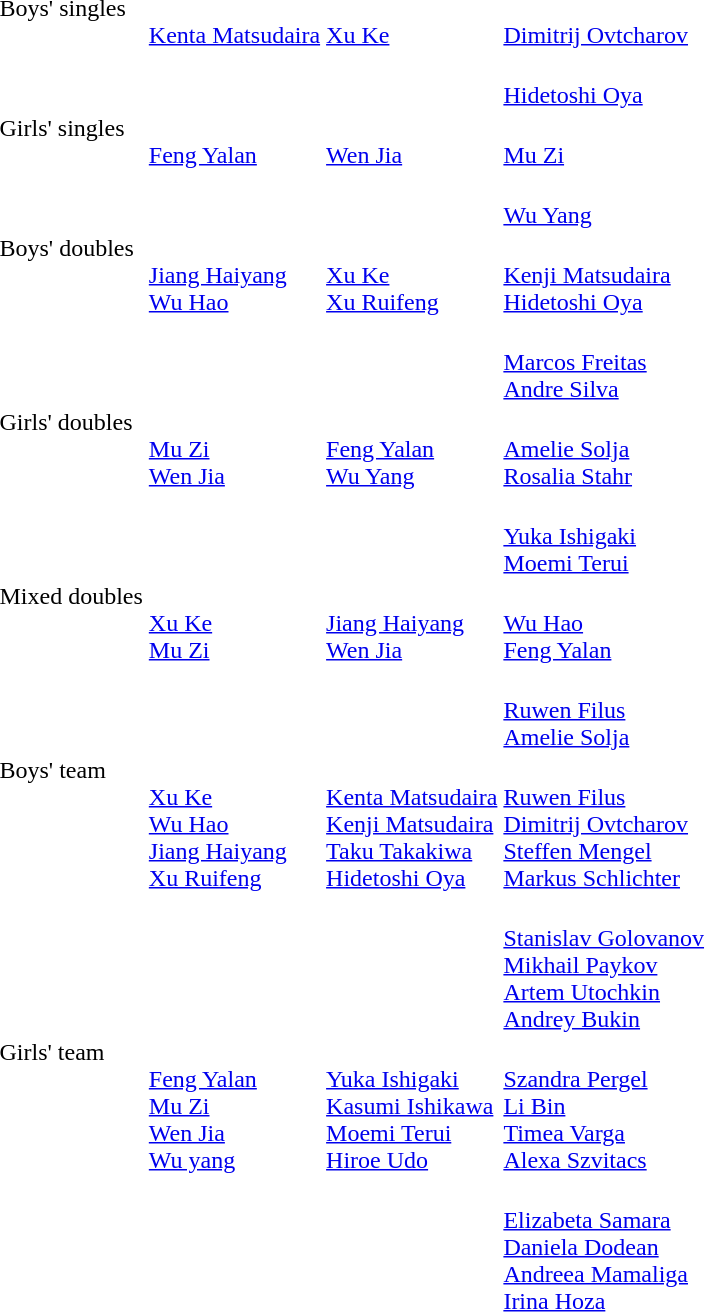<table>
<tr valign=top>
<td rowspan=2>Boys' singles</td>
<td rowspan=2><br><a href='#'>Kenta Matsudaira</a></td>
<td rowspan=2><br><a href='#'>Xu Ke</a></td>
<td><br><a href='#'>Dimitrij Ovtcharov</a></td>
</tr>
<tr>
<td><br><a href='#'>Hidetoshi Oya</a></td>
</tr>
<tr valign=top>
<td rowspan=2>Girls' singles</td>
<td rowspan=2><br><a href='#'>Feng Yalan</a></td>
<td rowspan=2><br><a href='#'>Wen Jia</a></td>
<td><br><a href='#'>Mu Zi</a></td>
</tr>
<tr>
<td><br><a href='#'>Wu Yang</a></td>
</tr>
<tr valign=top>
<td rowspan=2>Boys' doubles</td>
<td rowspan=2><br><a href='#'>Jiang Haiyang</a><br><a href='#'>Wu Hao</a></td>
<td rowspan=2><br><a href='#'>Xu Ke</a><br><a href='#'>Xu Ruifeng</a></td>
<td><br><a href='#'>Kenji Matsudaira</a><br><a href='#'>Hidetoshi Oya</a></td>
</tr>
<tr>
<td><br><a href='#'>Marcos Freitas</a><br><a href='#'>Andre Silva</a></td>
</tr>
<tr valign=top>
<td rowspan=2>Girls' doubles</td>
<td rowspan=2><br><a href='#'>Mu Zi</a><br><a href='#'>Wen Jia</a></td>
<td rowspan=2><br><a href='#'>Feng Yalan</a><br><a href='#'>Wu Yang</a></td>
<td><br><a href='#'>Amelie Solja</a><br><a href='#'>Rosalia Stahr</a></td>
</tr>
<tr>
<td><br><a href='#'>Yuka Ishigaki</a><br><a href='#'>Moemi Terui</a></td>
</tr>
<tr valign=top>
<td rowspan=2>Mixed doubles</td>
<td rowspan=2><br><a href='#'>Xu Ke</a><br><a href='#'>Mu Zi</a></td>
<td rowspan=2><br><a href='#'>Jiang Haiyang</a><br><a href='#'>Wen Jia</a></td>
<td><br><a href='#'>Wu Hao</a><br><a href='#'>Feng Yalan</a></td>
</tr>
<tr>
<td><br><a href='#'>Ruwen Filus</a><br><a href='#'>Amelie Solja</a></td>
</tr>
<tr valign=top>
<td rowspan=2>Boys' team</td>
<td rowspan=2><br><a href='#'>Xu Ke</a><br><a href='#'>Wu Hao</a><br><a href='#'>Jiang Haiyang</a><br><a href='#'>Xu Ruifeng</a></td>
<td rowspan=2><br><a href='#'>Kenta Matsudaira</a><br><a href='#'>Kenji Matsudaira</a><br><a href='#'>Taku Takakiwa</a><br><a href='#'>Hidetoshi Oya</a></td>
<td><br><a href='#'>Ruwen Filus</a><br><a href='#'>Dimitrij Ovtcharov</a><br><a href='#'>Steffen Mengel</a><br><a href='#'>Markus Schlichter</a></td>
</tr>
<tr>
<td><br><a href='#'>Stanislav Golovanov</a><br><a href='#'>Mikhail Paykov</a><br><a href='#'>Artem Utochkin</a><br><a href='#'>Andrey Bukin</a></td>
</tr>
<tr valign=top>
<td rowspan=2>Girls' team</td>
<td rowspan=2><br><a href='#'>Feng Yalan</a><br><a href='#'>Mu Zi</a><br><a href='#'>Wen Jia</a><br><a href='#'>Wu yang</a></td>
<td rowspan=2><br><a href='#'>Yuka Ishigaki</a><br><a href='#'>Kasumi Ishikawa</a><br><a href='#'>Moemi Terui</a><br><a href='#'>Hiroe Udo</a></td>
<td><br><a href='#'>Szandra Pergel</a><br><a href='#'>Li Bin</a><br><a href='#'>Timea Varga</a><br><a href='#'>Alexa Szvitacs</a></td>
</tr>
<tr>
<td><br><a href='#'>Elizabeta Samara</a><br><a href='#'>Daniela Dodean</a><br><a href='#'>Andreea Mamaliga</a><br><a href='#'>Irina Hoza</a></td>
</tr>
</table>
